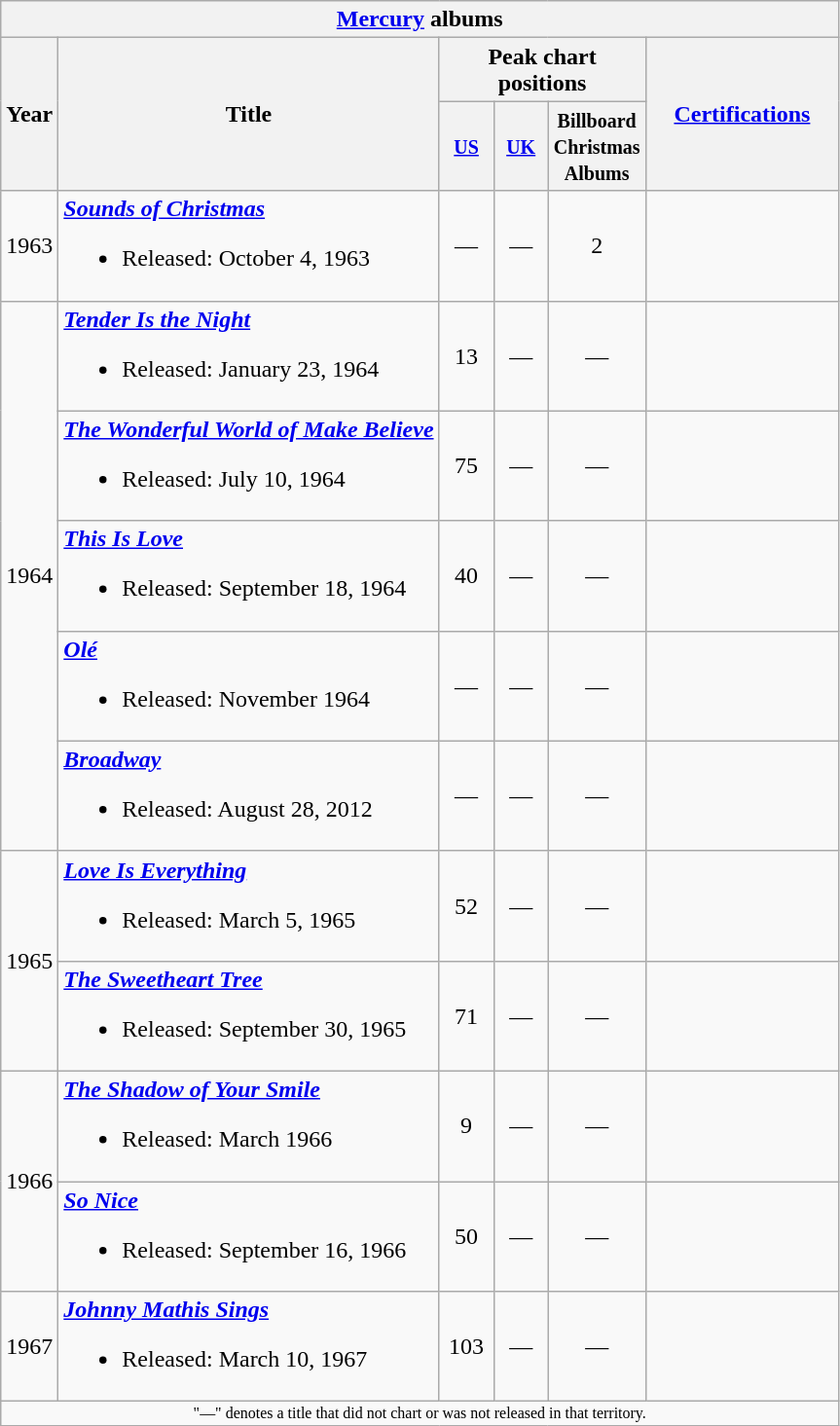<table class="wikitable">
<tr>
<th colspan="6"><strong><a href='#'>Mercury</a> albums</strong></th>
</tr>
<tr>
<th rowspan="2">Year</th>
<th rowspan="2">Title</th>
<th colspan="3">Peak chart positions</th>
<th rowspan="2" style="width:125px;"><a href='#'>Certifications</a></th>
</tr>
<tr>
<th width="30"><small><a href='#'>US</a></small></th>
<th width="30"><small><a href='#'>UK</a></small></th>
<th width="30"><small>Billboard Christmas Albums</small></th>
</tr>
<tr>
<td>1963</td>
<td><strong><em><a href='#'>Sounds of Christmas</a></em></strong><br><ul><li>Released: October 4, 1963</li></ul></td>
<td style="text-align:center;">—</td>
<td style="text-align:center;">—</td>
<td style="text-align:center;">2</td>
<td></td>
</tr>
<tr>
<td rowspan="5">1964</td>
<td><strong><em><a href='#'>Tender Is the Night</a></em></strong><br><ul><li>Released: January 23, 1964</li></ul></td>
<td style="text-align:center;">13</td>
<td style="text-align:center;">—</td>
<td style="text-align:center;">—</td>
<td></td>
</tr>
<tr>
<td><strong><em><a href='#'>The Wonderful World of Make Believe</a></em></strong><br><ul><li>Released: July 10, 1964</li></ul></td>
<td style="text-align:center;">75</td>
<td style="text-align:center;">—</td>
<td style="text-align:center;">—</td>
<td></td>
</tr>
<tr>
<td><strong><em><a href='#'>This Is Love</a></em></strong><br><ul><li>Released: September 18, 1964</li></ul></td>
<td style="text-align:center;">40</td>
<td style="text-align:center;">—</td>
<td style="text-align:center;">—</td>
<td></td>
</tr>
<tr>
<td><strong><em><a href='#'>Olé</a></em></strong><br><ul><li>Released: November 1964</li></ul></td>
<td style="text-align:center;">—</td>
<td style="text-align:center;">—</td>
<td style="text-align:center;">—</td>
<td></td>
</tr>
<tr>
<td><strong><em><a href='#'>Broadway</a></em></strong><br><ul><li>Released: August 28, 2012</li></ul></td>
<td style="text-align:center;">—</td>
<td style="text-align:center;">—</td>
<td style="text-align:center;">—</td>
<td></td>
</tr>
<tr>
<td rowspan="2">1965</td>
<td><strong><em><a href='#'>Love Is Everything</a></em></strong><br><ul><li>Released: March 5, 1965</li></ul></td>
<td style="text-align:center;">52</td>
<td style="text-align:center;">—</td>
<td style="text-align:center;">—</td>
<td></td>
</tr>
<tr>
<td><strong><em><a href='#'>The Sweetheart Tree</a></em></strong><br><ul><li>Released: September 30, 1965</li></ul></td>
<td style="text-align:center;">71</td>
<td style="text-align:center;">—</td>
<td style="text-align:center;">—</td>
<td></td>
</tr>
<tr>
<td rowspan="2">1966</td>
<td><strong><em><a href='#'>The Shadow of Your Smile</a></em></strong><br><ul><li>Released: March 1966</li></ul></td>
<td style="text-align:center;">9</td>
<td style="text-align:center;">—</td>
<td style="text-align:center;">—</td>
<td></td>
</tr>
<tr>
<td><strong><em><a href='#'>So Nice</a></em></strong><br><ul><li>Released: September 16, 1966</li></ul></td>
<td style="text-align:center;">50</td>
<td style="text-align:center;">—</td>
<td style="text-align:center;">—</td>
<td></td>
</tr>
<tr>
<td>1967</td>
<td><strong><em><a href='#'>Johnny Mathis Sings</a></em></strong><br><ul><li>Released: March 10, 1967</li></ul></td>
<td style="text-align:center;">103</td>
<td style="text-align:center;">—</td>
<td style="text-align:center;">—</td>
<td></td>
</tr>
<tr>
<td colspan="19" style="text-align:center; font-size:8pt;">"—" denotes a title that did not chart or was not released in that territory.</td>
</tr>
</table>
